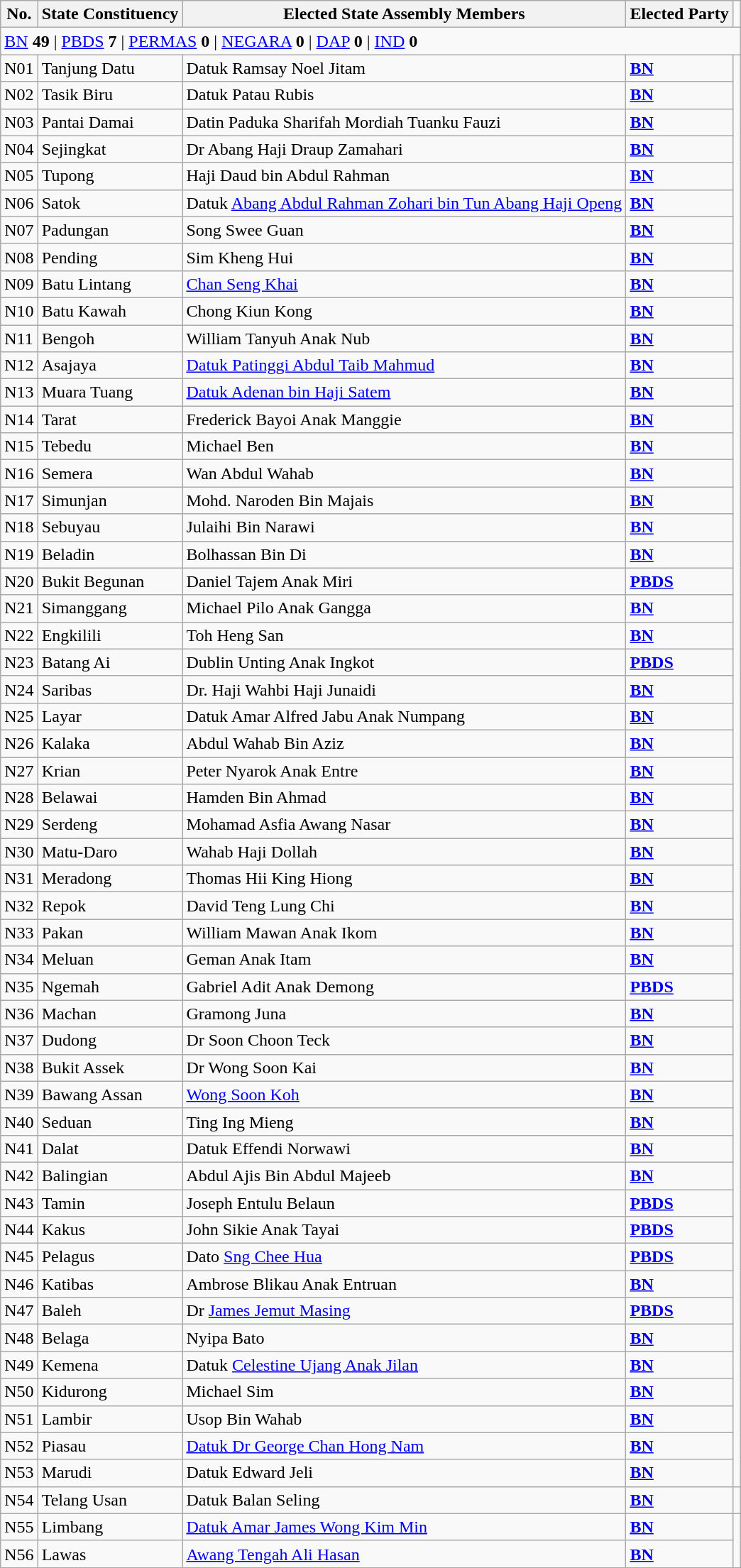<table class="wikitable">
<tr>
<th>No.</th>
<th>State Constituency</th>
<th>Elected State Assembly Members</th>
<th>Elected Party</th>
</tr>
<tr>
<td colspan = "8"><a href='#'>BN</a> <strong>49</strong> | <a href='#'>PBDS</a> <strong>7</strong> | <a href='#'>PERMAS</a> <strong>0</strong> | <a href='#'>NEGARA</a> <strong>0</strong> | <a href='#'>DAP</a> <strong>0</strong> | <a href='#'>IND</a> <strong>0</strong></td>
</tr>
<tr>
<td>N01</td>
<td>Tanjung Datu</td>
<td>Datuk Ramsay Noel Jitam</td>
<td><strong><a href='#'>BN</a></strong></td>
</tr>
<tr>
<td>N02</td>
<td>Tasik Biru</td>
<td>Datuk Patau Rubis</td>
<td><strong><a href='#'>BN</a></strong></td>
</tr>
<tr>
<td>N03</td>
<td>Pantai Damai</td>
<td>Datin Paduka Sharifah Mordiah Tuanku Fauzi </td>
<td><strong><a href='#'>BN</a></strong></td>
</tr>
<tr>
<td>N04</td>
<td>Sejingkat</td>
<td>Dr Abang Haji Draup Zamahari</td>
<td><strong><a href='#'>BN</a></strong></td>
</tr>
<tr>
<td>N05</td>
<td>Tupong</td>
<td>Haji Daud bin Abdul Rahman</td>
<td><strong><a href='#'>BN</a></strong></td>
</tr>
<tr>
<td>N06</td>
<td>Satok</td>
<td>Datuk <a href='#'>Abang Abdul Rahman Zohari bin Tun Abang Haji Openg</a></td>
<td><strong><a href='#'>BN</a></strong></td>
</tr>
<tr>
<td>N07</td>
<td>Padungan</td>
<td>Song Swee Guan</td>
<td><strong><a href='#'>BN</a></strong></td>
</tr>
<tr>
<td>N08</td>
<td>Pending</td>
<td>Sim Kheng Hui</td>
<td><strong><a href='#'>BN</a></strong></td>
</tr>
<tr>
<td>N09</td>
<td>Batu Lintang</td>
<td><a href='#'>Chan Seng Khai</a></td>
<td><strong><a href='#'>BN</a></strong></td>
</tr>
<tr>
<td>N10</td>
<td>Batu Kawah</td>
<td>Chong Kiun Kong</td>
<td><strong><a href='#'>BN</a></strong></td>
</tr>
<tr>
<td>N11</td>
<td>Bengoh</td>
<td>William Tanyuh Anak Nub</td>
<td><strong><a href='#'>BN</a></strong></td>
</tr>
<tr>
<td>N12</td>
<td>Asajaya</td>
<td><a href='#'>Datuk Patinggi Abdul Taib Mahmud</a></td>
<td><strong><a href='#'>BN</a></strong></td>
</tr>
<tr>
<td>N13</td>
<td>Muara Tuang</td>
<td><a href='#'>Datuk Adenan bin Haji Satem</a></td>
<td><strong><a href='#'>BN</a></strong></td>
</tr>
<tr>
<td>N14</td>
<td>Tarat</td>
<td>Frederick Bayoi Anak Manggie</td>
<td><strong><a href='#'>BN</a></strong></td>
</tr>
<tr>
<td>N15</td>
<td>Tebedu</td>
<td>Michael Ben</td>
<td><strong><a href='#'>BN</a></strong></td>
</tr>
<tr>
<td>N16</td>
<td>Semera</td>
<td>Wan Abdul Wahab</td>
<td><strong><a href='#'>BN</a></strong></td>
</tr>
<tr>
<td>N17</td>
<td>Simunjan</td>
<td>Mohd. Naroden Bin Majais</td>
<td><strong><a href='#'>BN</a></strong></td>
</tr>
<tr>
<td>N18</td>
<td>Sebuyau</td>
<td>Julaihi Bin Narawi</td>
<td><strong><a href='#'>BN</a></strong></td>
</tr>
<tr>
<td>N19</td>
<td>Beladin</td>
<td>Bolhassan Bin Di</td>
<td><strong><a href='#'>BN</a></strong></td>
</tr>
<tr>
<td>N20</td>
<td>Bukit Begunan</td>
<td>Daniel Tajem Anak Miri</td>
<td><strong><a href='#'>PBDS</a></strong></td>
</tr>
<tr>
<td>N21</td>
<td>Simanggang</td>
<td>Michael Pilo Anak Gangga</td>
<td><strong><a href='#'>BN</a></strong></td>
</tr>
<tr>
<td>N22</td>
<td>Engkilili</td>
<td>Toh Heng San</td>
<td><strong><a href='#'>BN</a></strong></td>
</tr>
<tr>
<td>N23</td>
<td>Batang Ai</td>
<td>Dublin Unting Anak Ingkot</td>
<td><strong><a href='#'>PBDS</a></strong></td>
</tr>
<tr>
<td>N24</td>
<td>Saribas</td>
<td>Dr. Haji Wahbi Haji Junaidi </td>
<td><strong><a href='#'>BN</a></strong></td>
</tr>
<tr>
<td>N25</td>
<td>Layar</td>
<td>Datuk Amar Alfred Jabu Anak Numpang</td>
<td><strong><a href='#'>BN</a></strong></td>
</tr>
<tr>
<td>N26</td>
<td>Kalaka</td>
<td>Abdul Wahab Bin Aziz</td>
<td><strong><a href='#'>BN</a></strong></td>
</tr>
<tr>
<td>N27</td>
<td>Krian</td>
<td>Peter Nyarok Anak Entre</td>
<td><strong><a href='#'>BN</a></strong></td>
</tr>
<tr>
<td>N28</td>
<td>Belawai</td>
<td>Hamden Bin Ahmad</td>
<td><strong><a href='#'>BN</a></strong></td>
</tr>
<tr>
<td>N29</td>
<td>Serdeng</td>
<td>Mohamad Asfia Awang Nasar</td>
<td><strong><a href='#'>BN</a></strong></td>
</tr>
<tr>
<td>N30</td>
<td>Matu-Daro</td>
<td>Wahab Haji Dollah</td>
<td><strong><a href='#'>BN</a></strong></td>
</tr>
<tr>
<td>N31</td>
<td>Meradong</td>
<td>Thomas Hii King Hiong</td>
<td><strong><a href='#'>BN</a></strong></td>
</tr>
<tr>
<td>N32</td>
<td>Repok</td>
<td>David Teng Lung Chi</td>
<td><strong><a href='#'>BN</a></strong></td>
</tr>
<tr>
<td>N33</td>
<td>Pakan</td>
<td>William Mawan Anak Ikom</td>
<td><strong><a href='#'>BN</a></strong></td>
</tr>
<tr>
<td>N34</td>
<td>Meluan</td>
<td>Geman Anak Itam</td>
<td><strong><a href='#'>BN</a></strong></td>
</tr>
<tr>
<td>N35</td>
<td>Ngemah</td>
<td>Gabriel Adit Anak Demong</td>
<td><strong><a href='#'>PBDS</a></strong></td>
</tr>
<tr>
<td>N36</td>
<td>Machan</td>
<td>Gramong Juna</td>
<td><strong><a href='#'>BN</a></strong></td>
</tr>
<tr>
<td>N37</td>
<td>Dudong</td>
<td>Dr Soon Choon Teck</td>
<td><strong><a href='#'>BN</a></strong></td>
</tr>
<tr>
<td>N38</td>
<td>Bukit Assek</td>
<td>Dr Wong Soon Kai</td>
<td><strong><a href='#'>BN</a></strong></td>
</tr>
<tr>
<td>N39</td>
<td>Bawang Assan</td>
<td><a href='#'>Wong Soon Koh</a></td>
<td><strong><a href='#'>BN</a></strong></td>
</tr>
<tr>
<td>N40</td>
<td>Seduan</td>
<td>Ting Ing Mieng</td>
<td><strong><a href='#'>BN</a></strong></td>
</tr>
<tr>
<td>N41</td>
<td>Dalat</td>
<td>Datuk Effendi Norwawi</td>
<td><strong><a href='#'>BN</a></strong></td>
</tr>
<tr>
<td>N42</td>
<td>Balingian</td>
<td>Abdul Ajis Bin Abdul Majeeb</td>
<td><strong><a href='#'>BN</a></strong></td>
</tr>
<tr>
<td>N43</td>
<td>Tamin</td>
<td>Joseph Entulu Belaun</td>
<td><strong><a href='#'>PBDS</a></strong></td>
</tr>
<tr>
<td>N44</td>
<td>Kakus</td>
<td>John Sikie Anak Tayai</td>
<td><strong><a href='#'>PBDS</a></strong></td>
</tr>
<tr>
<td>N45</td>
<td>Pelagus</td>
<td>Dato <a href='#'>Sng Chee Hua</a></td>
<td><strong><a href='#'>PBDS</a></strong></td>
</tr>
<tr>
<td>N46</td>
<td>Katibas</td>
<td>Ambrose Blikau Anak Entruan</td>
<td><strong><a href='#'>BN</a></strong></td>
</tr>
<tr>
<td>N47</td>
<td>Baleh</td>
<td>Dr <a href='#'>James Jemut Masing</a></td>
<td><strong><a href='#'>PBDS</a></strong></td>
</tr>
<tr>
<td>N48</td>
<td>Belaga</td>
<td>Nyipa Bato</td>
<td><strong><a href='#'>BN</a></strong></td>
</tr>
<tr>
<td>N49</td>
<td>Kemena</td>
<td>Datuk <a href='#'>Celestine Ujang Anak Jilan</a></td>
<td><strong><a href='#'>BN</a></strong></td>
</tr>
<tr>
<td>N50</td>
<td>Kidurong</td>
<td>Michael Sim</td>
<td><strong><a href='#'>BN</a></strong></td>
</tr>
<tr>
<td>N51</td>
<td>Lambir</td>
<td>Usop Bin Wahab</td>
<td><strong><a href='#'>BN</a></strong></td>
</tr>
<tr>
<td>N52</td>
<td>Piasau</td>
<td><a href='#'>Datuk Dr George Chan Hong Nam</a></td>
<td><strong><a href='#'>BN</a></strong></td>
</tr>
<tr>
<td>N53</td>
<td>Marudi</td>
<td>Datuk Edward Jeli</td>
<td><strong><a href='#'>BN</a></strong></td>
</tr>
<tr>
<td>N54</td>
<td>Telang Usan</td>
<td>Datuk Balan Seling</td>
<td><strong><a href='#'>BN</a></strong></td>
<td></td>
</tr>
<tr>
<td>N55</td>
<td>Limbang</td>
<td><a href='#'>Datuk Amar James Wong Kim Min</a></td>
<td><strong><a href='#'>BN</a></strong></td>
</tr>
<tr>
<td>N56</td>
<td>Lawas</td>
<td><a href='#'>Awang Tengah Ali Hasan</a></td>
<td><strong><a href='#'>BN</a></strong></td>
</tr>
<tr>
</tr>
</table>
